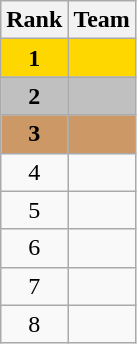<table class="wikitable" style="text-align:center">
<tr>
<th>Rank</th>
<th>Team</th>
</tr>
<tr style="background:gold;">
<td><strong>1</strong></td>
<td align="left"><strong></strong></td>
</tr>
<tr style="background:silver;">
<td><strong>2</strong></td>
<td align="left"></td>
</tr>
<tr style="background:#c96;">
<td><strong>3</strong></td>
<td align="left"></td>
</tr>
<tr>
<td>4</td>
<td align="left"></td>
</tr>
<tr>
<td>5</td>
<td align="left"></td>
</tr>
<tr>
<td>6</td>
<td align="left"></td>
</tr>
<tr>
<td>7</td>
<td align="left"></td>
</tr>
<tr>
<td>8</td>
<td align="left"></td>
</tr>
</table>
